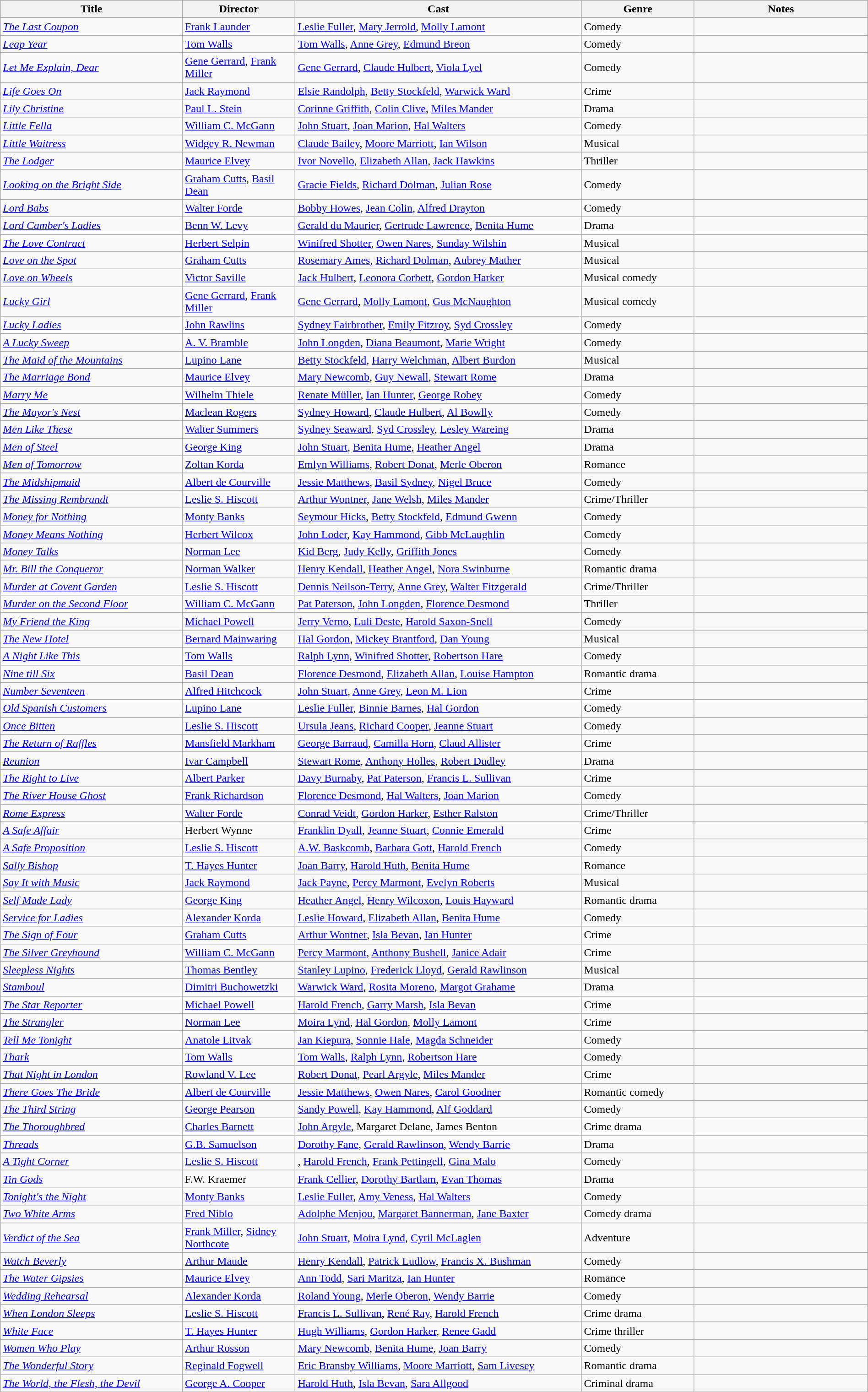<table class="wikitable" style="width:100%;">
<tr>
<th style="width:21%;">Title</th>
<th style="width:13%;">Director</th>
<th style="width:33%;">Cast</th>
<th style="width:13%;">Genre</th>
<th style="width:20%;">Notes</th>
</tr>
<tr>
<td><em><a href='#'>The Last Coupon</a></em></td>
<td><a href='#'>Frank Launder</a></td>
<td><a href='#'>Leslie Fuller</a>, <a href='#'>Mary Jerrold</a>, <a href='#'>Molly Lamont</a></td>
<td>Comedy</td>
<td></td>
</tr>
<tr>
<td><em><a href='#'>Leap Year</a></em></td>
<td><a href='#'>Tom Walls</a></td>
<td><a href='#'>Tom Walls</a>, <a href='#'>Anne Grey</a>, <a href='#'>Edmund Breon</a></td>
<td>Comedy</td>
<td></td>
</tr>
<tr>
<td><em><a href='#'>Let Me Explain, Dear</a></em></td>
<td><a href='#'>Gene Gerrard</a>, <a href='#'>Frank Miller</a></td>
<td><a href='#'>Gene Gerrard</a>, <a href='#'>Claude Hulbert</a>, <a href='#'>Viola Lyel</a></td>
<td>Comedy</td>
<td></td>
</tr>
<tr>
<td><em><a href='#'>Life Goes On</a></em></td>
<td><a href='#'>Jack Raymond</a></td>
<td><a href='#'>Elsie Randolph</a>, <a href='#'>Betty Stockfeld</a>, <a href='#'>Warwick Ward</a></td>
<td>Crime</td>
<td></td>
</tr>
<tr>
<td><em><a href='#'>Lily Christine</a></em></td>
<td><a href='#'>Paul L. Stein</a></td>
<td><a href='#'>Corinne Griffith</a>, <a href='#'>Colin Clive</a>, <a href='#'>Miles Mander</a></td>
<td>Drama</td>
<td></td>
</tr>
<tr>
<td><em><a href='#'>Little Fella</a></em></td>
<td><a href='#'>William C. McGann</a></td>
<td><a href='#'>John Stuart</a>, <a href='#'>Joan Marion</a>, <a href='#'>Hal Walters</a></td>
<td>Comedy</td>
<td></td>
</tr>
<tr>
<td><em><a href='#'>Little Waitress</a></em></td>
<td><a href='#'>Widgey R. Newman</a></td>
<td><a href='#'>Claude Bailey</a>, <a href='#'>Moore Marriott</a>, <a href='#'>Ian Wilson</a></td>
<td>Musical</td>
<td></td>
</tr>
<tr>
<td><em><a href='#'>The Lodger</a></em></td>
<td><a href='#'>Maurice Elvey</a></td>
<td><a href='#'>Ivor Novello</a>, <a href='#'>Elizabeth Allan</a>, <a href='#'>Jack Hawkins</a></td>
<td>Thriller</td>
<td></td>
</tr>
<tr>
<td><em><a href='#'>Looking on the Bright Side</a></em></td>
<td><a href='#'>Graham Cutts</a>, <a href='#'>Basil Dean</a></td>
<td><a href='#'>Gracie Fields</a>, <a href='#'>Richard Dolman</a>, <a href='#'>Julian Rose</a></td>
<td>Comedy</td>
<td></td>
</tr>
<tr>
<td><em><a href='#'>Lord Babs</a></em></td>
<td><a href='#'>Walter Forde</a></td>
<td><a href='#'>Bobby Howes</a>, <a href='#'>Jean Colin</a>, <a href='#'>Alfred Drayton</a></td>
<td>Comedy</td>
<td></td>
</tr>
<tr>
<td><em><a href='#'>Lord Camber's Ladies</a></em></td>
<td><a href='#'>Benn W. Levy</a></td>
<td><a href='#'>Gerald du Maurier</a>, <a href='#'>Gertrude Lawrence</a>, <a href='#'>Benita Hume</a></td>
<td>Drama</td>
<td></td>
</tr>
<tr>
<td><em><a href='#'>The Love Contract</a></em></td>
<td><a href='#'>Herbert Selpin</a></td>
<td><a href='#'>Winifred Shotter</a>, <a href='#'>Owen Nares</a>, <a href='#'>Sunday Wilshin</a></td>
<td>Musical</td>
<td></td>
</tr>
<tr>
<td><em><a href='#'>Love on the Spot</a></em></td>
<td><a href='#'>Graham Cutts</a></td>
<td><a href='#'>Rosemary Ames</a>, <a href='#'>Richard Dolman</a>, <a href='#'>Aubrey Mather</a></td>
<td>Musical</td>
<td></td>
</tr>
<tr>
<td><em><a href='#'>Love on Wheels</a></em></td>
<td><a href='#'>Victor Saville</a></td>
<td><a href='#'>Jack Hulbert</a>, <a href='#'>Leonora Corbett</a>, <a href='#'>Gordon Harker</a></td>
<td>Musical comedy</td>
<td></td>
</tr>
<tr>
<td><em><a href='#'>Lucky Girl</a></em></td>
<td><a href='#'>Gene Gerrard</a>, <a href='#'>Frank Miller</a></td>
<td><a href='#'>Gene Gerrard</a>, <a href='#'>Molly Lamont</a>, <a href='#'>Gus McNaughton </a></td>
<td>Musical comedy</td>
<td></td>
</tr>
<tr>
<td><em><a href='#'>Lucky Ladies</a></em></td>
<td><a href='#'>John Rawlins</a></td>
<td><a href='#'>Sydney Fairbrother</a>, <a href='#'>Emily Fitzroy</a>, <a href='#'>Syd Crossley</a></td>
<td>Comedy</td>
<td></td>
</tr>
<tr>
<td><em><a href='#'>A Lucky Sweep</a></em></td>
<td><a href='#'>A. V. Bramble</a></td>
<td><a href='#'>John Longden</a>, <a href='#'>Diana Beaumont</a>, <a href='#'>Marie Wright</a></td>
<td>Comedy</td>
<td></td>
</tr>
<tr>
<td><em><a href='#'>The Maid of the Mountains</a></em></td>
<td><a href='#'>Lupino Lane</a></td>
<td><a href='#'>Betty Stockfeld</a>, <a href='#'>Harry Welchman</a>, <a href='#'>Albert Burdon</a></td>
<td>Musical</td>
<td></td>
</tr>
<tr>
<td><em><a href='#'>The Marriage Bond</a></em></td>
<td><a href='#'>Maurice Elvey</a></td>
<td><a href='#'>Mary Newcomb</a>, <a href='#'>Guy Newall</a>, <a href='#'>Stewart Rome</a></td>
<td>Drama</td>
<td></td>
</tr>
<tr>
<td><em><a href='#'>Marry Me</a></em></td>
<td><a href='#'>Wilhelm Thiele</a></td>
<td><a href='#'>Renate Müller</a>, <a href='#'>Ian Hunter</a>, <a href='#'>George Robey</a></td>
<td>Comedy</td>
<td></td>
</tr>
<tr>
<td><em><a href='#'>The Mayor's Nest</a></em></td>
<td><a href='#'>Maclean Rogers</a></td>
<td><a href='#'>Sydney Howard</a>, <a href='#'>Claude Hulbert</a>, <a href='#'>Al Bowlly</a></td>
<td>Comedy</td>
<td></td>
</tr>
<tr>
<td><em><a href='#'>Men Like These</a></em></td>
<td><a href='#'>Walter Summers</a></td>
<td><a href='#'>Sydney Seaward</a>, <a href='#'>Syd Crossley</a>, <a href='#'>Lesley Wareing</a></td>
<td>Drama</td>
<td></td>
</tr>
<tr>
<td><em><a href='#'>Men of Steel</a></em></td>
<td><a href='#'>George King</a></td>
<td><a href='#'>John Stuart</a>, <a href='#'>Benita Hume</a>, <a href='#'>Heather Angel</a></td>
<td>Drama</td>
<td></td>
</tr>
<tr>
<td><em><a href='#'>Men of Tomorrow</a></em></td>
<td><a href='#'>Zoltan Korda</a></td>
<td><a href='#'>Emlyn Williams</a>, <a href='#'>Robert Donat</a>, <a href='#'>Merle Oberon</a></td>
<td>Romance</td>
<td></td>
</tr>
<tr>
<td><em><a href='#'>The Midshipmaid</a></em></td>
<td><a href='#'>Albert de Courville</a></td>
<td><a href='#'>Jessie Matthews</a>, <a href='#'>Basil Sydney</a>, <a href='#'>Nigel Bruce</a></td>
<td>Comedy</td>
<td></td>
</tr>
<tr>
<td><em><a href='#'>The Missing Rembrandt</a></em></td>
<td><a href='#'>Leslie S. Hiscott</a></td>
<td><a href='#'>Arthur Wontner</a>, <a href='#'>Jane Welsh</a>, <a href='#'>Miles Mander</a></td>
<td>Crime/Thriller</td>
<td></td>
</tr>
<tr>
<td><em><a href='#'>Money for Nothing</a></em></td>
<td><a href='#'>Monty Banks</a></td>
<td><a href='#'>Seymour Hicks</a>, <a href='#'>Betty Stockfeld</a>, <a href='#'>Edmund Gwenn</a></td>
<td>Comedy</td>
<td></td>
</tr>
<tr>
<td><em><a href='#'>Money Means Nothing</a></em></td>
<td><a href='#'>Herbert Wilcox</a></td>
<td><a href='#'>John Loder</a>, <a href='#'>Kay Hammond</a>, <a href='#'>Gibb McLaughlin</a></td>
<td>Comedy</td>
<td></td>
</tr>
<tr>
<td><em><a href='#'>Money Talks</a></em></td>
<td><a href='#'>Norman Lee</a></td>
<td><a href='#'>Kid Berg</a>, <a href='#'>Judy Kelly</a>, <a href='#'>Griffith Jones</a></td>
<td>Comedy</td>
<td></td>
</tr>
<tr>
<td><em><a href='#'>Mr. Bill the Conqueror</a></em></td>
<td><a href='#'>Norman Walker</a></td>
<td><a href='#'>Henry Kendall</a>, <a href='#'>Heather Angel</a>, <a href='#'>Nora Swinburne</a></td>
<td>Romantic drama</td>
<td></td>
</tr>
<tr>
<td><em><a href='#'>Murder at Covent Garden</a></em></td>
<td><a href='#'>Leslie S. Hiscott</a></td>
<td><a href='#'>Dennis Neilson-Terry</a>, <a href='#'>Anne Grey</a>, <a href='#'>Walter Fitzgerald</a></td>
<td>Crime/Thriller</td>
<td></td>
</tr>
<tr>
<td><em><a href='#'>Murder on the Second Floor</a></em></td>
<td><a href='#'>William C. McGann</a></td>
<td><a href='#'>Pat Paterson</a>, <a href='#'>John Longden</a>, <a href='#'>Florence Desmond</a></td>
<td>Thriller</td>
<td></td>
</tr>
<tr>
<td><em><a href='#'>My Friend the King</a></em></td>
<td><a href='#'>Michael Powell</a></td>
<td><a href='#'>Jerry Verno</a>, <a href='#'>Luli Deste</a>, <a href='#'>Harold Saxon-Snell</a></td>
<td>Comedy</td>
<td></td>
</tr>
<tr>
<td><em><a href='#'>The New Hotel</a></em></td>
<td><a href='#'>Bernard Mainwaring</a></td>
<td><a href='#'>Hal Gordon</a>, <a href='#'>Mickey Brantford</a>, <a href='#'>Dan Young</a></td>
<td>Musical</td>
<td></td>
</tr>
<tr>
<td><em><a href='#'>A Night Like This</a></em></td>
<td><a href='#'>Tom Walls</a></td>
<td><a href='#'>Ralph Lynn</a>, <a href='#'>Winifred Shotter</a>, <a href='#'>Robertson Hare</a></td>
<td>Comedy</td>
<td></td>
</tr>
<tr>
<td><em><a href='#'>Nine till Six</a></em></td>
<td><a href='#'>Basil Dean</a></td>
<td><a href='#'>Florence Desmond</a>, <a href='#'>Elizabeth Allan</a>, <a href='#'>Louise Hampton</a></td>
<td>Romantic drama</td>
<td></td>
</tr>
<tr>
<td><em><a href='#'>Number Seventeen</a></em></td>
<td><a href='#'>Alfred Hitchcock</a></td>
<td><a href='#'>John Stuart</a>, <a href='#'>Anne Grey</a>, <a href='#'>Leon M. Lion</a></td>
<td>Crime</td>
<td></td>
</tr>
<tr>
<td><em><a href='#'>Old Spanish Customers</a></em></td>
<td><a href='#'>Lupino Lane</a></td>
<td><a href='#'>Leslie Fuller</a>, <a href='#'>Binnie Barnes</a>, <a href='#'>Hal Gordon</a></td>
<td>Comedy</td>
<td></td>
</tr>
<tr>
<td><em><a href='#'>Once Bitten</a></em></td>
<td><a href='#'>Leslie S. Hiscott</a></td>
<td><a href='#'>Ursula Jeans</a>, <a href='#'>Richard Cooper</a>, <a href='#'>Jeanne Stuart</a></td>
<td>Comedy</td>
<td></td>
</tr>
<tr>
<td><em><a href='#'>The Return of Raffles</a></em></td>
<td><a href='#'>Mansfield Markham</a></td>
<td><a href='#'>George Barraud</a>, <a href='#'>Camilla Horn</a>, <a href='#'>Claud Allister</a></td>
<td>Crime</td>
<td></td>
</tr>
<tr>
<td><em><a href='#'>Reunion</a></em></td>
<td><a href='#'>Ivar Campbell</a></td>
<td><a href='#'>Stewart Rome</a>, <a href='#'>Anthony Holles</a>, <a href='#'>Robert Dudley</a></td>
<td>Drama</td>
<td></td>
</tr>
<tr>
<td><em><a href='#'>The Right to Live</a></em></td>
<td><a href='#'>Albert Parker</a></td>
<td><a href='#'>Davy Burnaby</a>, <a href='#'>Pat Paterson</a>, <a href='#'>Francis L. Sullivan</a></td>
<td>Crime</td>
<td></td>
</tr>
<tr>
<td><em><a href='#'>The River House Ghost</a></em></td>
<td><a href='#'>Frank Richardson</a></td>
<td><a href='#'>Florence Desmond</a>, <a href='#'>Hal Walters</a>, <a href='#'>Joan Marion</a></td>
<td>Comedy</td>
<td></td>
</tr>
<tr>
<td><em><a href='#'>Rome Express</a></em></td>
<td><a href='#'>Walter Forde</a></td>
<td><a href='#'>Conrad Veidt</a>, <a href='#'>Gordon Harker</a>, <a href='#'>Esther Ralston</a></td>
<td>Crime/Thriller</td>
<td></td>
</tr>
<tr>
<td><em><a href='#'>A Safe Affair</a></em></td>
<td>Herbert Wynne</td>
<td><a href='#'>Franklin Dyall</a>, <a href='#'>Jeanne Stuart</a>, <a href='#'>Connie Emerald</a></td>
<td>Crime</td>
<td></td>
</tr>
<tr>
<td><em><a href='#'>A Safe Proposition</a></em></td>
<td><a href='#'>Leslie S. Hiscott</a></td>
<td><a href='#'>A.W. Baskcomb</a>, <a href='#'>Barbara Gott</a>, <a href='#'>Harold French</a></td>
<td>Comedy</td>
<td></td>
</tr>
<tr>
<td><em><a href='#'>Sally Bishop</a></em></td>
<td><a href='#'>T. Hayes Hunter</a></td>
<td><a href='#'>Joan Barry</a>, <a href='#'>Harold Huth</a>, <a href='#'>Benita Hume</a></td>
<td>Romance</td>
<td></td>
</tr>
<tr>
<td><em><a href='#'>Say It with Music</a></em></td>
<td><a href='#'>Jack Raymond</a></td>
<td><a href='#'>Jack Payne</a>, <a href='#'>Percy Marmont</a>, <a href='#'>Evelyn Roberts</a></td>
<td>Musical</td>
<td></td>
</tr>
<tr>
<td><em><a href='#'>Self Made Lady</a></em></td>
<td><a href='#'>George King</a></td>
<td><a href='#'>Heather Angel</a>, <a href='#'>Henry Wilcoxon</a>, <a href='#'>Louis Hayward </a></td>
<td>Romantic drama</td>
<td></td>
</tr>
<tr>
<td><em><a href='#'>Service for Ladies</a></em></td>
<td><a href='#'>Alexander Korda</a></td>
<td><a href='#'>Leslie Howard</a>, <a href='#'>Elizabeth Allan</a>, <a href='#'>Benita Hume</a></td>
<td>Comedy</td>
<td></td>
</tr>
<tr>
<td><em><a href='#'>The Sign of Four</a></em></td>
<td><a href='#'>Graham Cutts</a></td>
<td><a href='#'>Arthur Wontner</a>, <a href='#'>Isla Bevan</a>, <a href='#'>Ian Hunter</a></td>
<td>Crime</td>
<td></td>
</tr>
<tr>
<td><em><a href='#'>The Silver Greyhound</a></em></td>
<td><a href='#'>William C. McGann</a></td>
<td><a href='#'>Percy Marmont</a>, <a href='#'>Anthony Bushell</a>, <a href='#'>Janice Adair</a></td>
<td>Crime</td>
<td></td>
</tr>
<tr>
<td><em><a href='#'>Sleepless Nights</a></em></td>
<td><a href='#'>Thomas Bentley</a></td>
<td><a href='#'>Stanley Lupino</a>, <a href='#'>Frederick Lloyd</a>, <a href='#'>Gerald Rawlinson</a></td>
<td>Musical</td>
<td></td>
</tr>
<tr>
<td><em><a href='#'>Stamboul</a></em></td>
<td><a href='#'>Dimitri Buchowetzki</a></td>
<td><a href='#'>Warwick Ward</a>, <a href='#'>Rosita Moreno</a>, <a href='#'>Margot Grahame</a></td>
<td>Drama</td>
<td></td>
</tr>
<tr>
<td><em><a href='#'>The Star Reporter</a></em></td>
<td><a href='#'>Michael Powell</a></td>
<td><a href='#'>Harold French</a>, <a href='#'>Garry Marsh</a>, <a href='#'>Isla Bevan </a></td>
<td>Crime</td>
<td></td>
</tr>
<tr>
<td><em><a href='#'>The Strangler</a></em></td>
<td><a href='#'>Norman Lee</a></td>
<td><a href='#'>Moira Lynd</a>, <a href='#'>Hal Gordon</a>, <a href='#'>Molly Lamont</a></td>
<td>Crime</td>
<td></td>
</tr>
<tr>
<td><em><a href='#'>Tell Me Tonight</a></em></td>
<td><a href='#'>Anatole Litvak</a></td>
<td><a href='#'>Jan Kiepura</a>, <a href='#'>Sonnie Hale</a>, <a href='#'>Magda Schneider</a></td>
<td>Comedy</td>
<td></td>
</tr>
<tr>
<td><em><a href='#'>Thark</a></em></td>
<td><a href='#'>Tom Walls</a></td>
<td><a href='#'>Tom Walls</a>, <a href='#'>Ralph Lynn</a>, <a href='#'>Robertson Hare</a></td>
<td>Comedy</td>
<td></td>
</tr>
<tr>
<td><em><a href='#'>That Night in London</a></em></td>
<td><a href='#'>Rowland V. Lee</a></td>
<td><a href='#'>Robert Donat</a>, <a href='#'>Pearl Argyle</a>, <a href='#'>Miles Mander</a></td>
<td>Crime</td>
<td></td>
</tr>
<tr>
<td><em><a href='#'>There Goes The Bride</a></em></td>
<td><a href='#'>Albert de Courville</a></td>
<td><a href='#'>Jessie Matthews</a>, <a href='#'>Owen Nares</a>, <a href='#'>Carol Goodner</a></td>
<td>Romantic comedy</td>
<td></td>
</tr>
<tr>
<td><em><a href='#'>The Third String</a></em></td>
<td><a href='#'>George Pearson</a></td>
<td><a href='#'>Sandy Powell</a>, <a href='#'>Kay Hammond</a>, <a href='#'>Alf Goddard</a></td>
<td>Comedy</td>
<td></td>
</tr>
<tr>
<td><em><a href='#'>The Thoroughbred</a></em></td>
<td><a href='#'>Charles Barnett</a></td>
<td><a href='#'>John Argyle</a>, Margaret Delane, James Benton</td>
<td>Crime drama</td>
<td></td>
</tr>
<tr>
<td><em><a href='#'>Threads</a></em></td>
<td><a href='#'>G.B. Samuelson</a></td>
<td><a href='#'>Dorothy Fane</a>, <a href='#'>Gerald Rawlinson</a>, <a href='#'>Wendy Barrie</a></td>
<td>Drama</td>
<td></td>
</tr>
<tr>
<td><em><a href='#'>A Tight Corner</a></em></td>
<td><a href='#'>Leslie S. Hiscott</a></td>
<td>, <a href='#'>Harold French</a>, <a href='#'>Frank Pettingell</a>, <a href='#'>Gina Malo</a></td>
<td>Comedy</td>
<td></td>
</tr>
<tr>
<td><em><a href='#'>Tin Gods</a></em></td>
<td>F.W. Kraemer</td>
<td><a href='#'>Frank Cellier</a>, <a href='#'>Dorothy Bartlam</a>, <a href='#'>Evan Thomas</a></td>
<td>Drama</td>
<td></td>
</tr>
<tr>
<td><em><a href='#'>Tonight's the Night</a></em></td>
<td><a href='#'>Monty Banks</a></td>
<td><a href='#'>Leslie Fuller</a>, <a href='#'>Amy Veness</a>, <a href='#'>Hal Walters</a></td>
<td>Comedy</td>
<td></td>
</tr>
<tr>
<td><em><a href='#'>Two White Arms</a></em></td>
<td><a href='#'>Fred Niblo</a></td>
<td><a href='#'>Adolphe Menjou</a>, <a href='#'>Margaret Bannerman</a>, <a href='#'>Jane Baxter</a></td>
<td>Comedy drama</td>
<td></td>
</tr>
<tr>
<td><em><a href='#'>Verdict of the Sea</a></em></td>
<td><a href='#'>Frank Miller</a>, <a href='#'>Sidney Northcote</a></td>
<td><a href='#'>John Stuart</a>, <a href='#'>Moira Lynd</a>, <a href='#'>Cyril McLaglen</a></td>
<td>Adventure</td>
<td></td>
</tr>
<tr>
<td><em><a href='#'>Watch Beverly</a></em></td>
<td><a href='#'>Arthur Maude</a></td>
<td><a href='#'>Henry Kendall</a>, <a href='#'>Patrick Ludlow</a>, <a href='#'>Francis X. Bushman</a></td>
<td>Comedy</td>
<td></td>
</tr>
<tr>
<td><em><a href='#'>The Water Gipsies</a></em></td>
<td><a href='#'>Maurice Elvey</a></td>
<td><a href='#'>Ann Todd</a>, <a href='#'>Sari Maritza</a>, <a href='#'>Ian Hunter</a></td>
<td>Romance</td>
<td></td>
</tr>
<tr>
<td><em><a href='#'>Wedding Rehearsal</a></em></td>
<td><a href='#'>Alexander Korda</a></td>
<td><a href='#'>Roland Young</a>, <a href='#'>Merle Oberon</a>, <a href='#'>Wendy Barrie</a></td>
<td>Comedy</td>
<td></td>
</tr>
<tr>
<td><em><a href='#'>When London Sleeps</a></em></td>
<td><a href='#'>Leslie S. Hiscott</a></td>
<td><a href='#'>Francis L. Sullivan</a>, <a href='#'>René Ray</a>, <a href='#'>Harold French </a></td>
<td>Crime drama</td>
<td></td>
</tr>
<tr>
<td><em><a href='#'>White Face</a></em></td>
<td><a href='#'>T. Hayes Hunter</a></td>
<td><a href='#'>Hugh Williams</a>, <a href='#'>Gordon Harker</a>, <a href='#'>Renee Gadd</a></td>
<td>Crime thriller</td>
<td></td>
</tr>
<tr>
<td><em><a href='#'>Women Who Play</a></em></td>
<td><a href='#'>Arthur Rosson</a></td>
<td><a href='#'>Mary Newcomb</a>, <a href='#'>Benita Hume</a>, <a href='#'>Joan Barry</a></td>
<td>Comedy</td>
<td></td>
</tr>
<tr>
<td><em><a href='#'>The Wonderful Story</a></em></td>
<td><a href='#'>Reginald Fogwell</a></td>
<td><a href='#'>Eric Bransby Williams</a>, <a href='#'>Moore Marriott</a>, <a href='#'>Sam Livesey </a></td>
<td>Romantic drama</td>
<td></td>
</tr>
<tr>
<td><em><a href='#'>The World, the Flesh, the Devil</a></em></td>
<td><a href='#'>George A. Cooper</a></td>
<td><a href='#'>Harold Huth</a>, <a href='#'>Isla Bevan</a>, <a href='#'>Sara Allgood</a></td>
<td>Criminal drama</td>
<td></td>
</tr>
</table>
